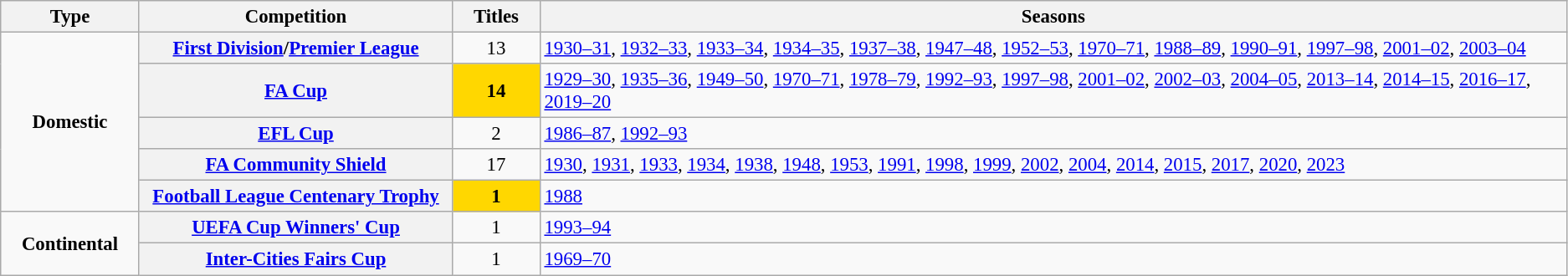<table class="wikitable plainrowheaders" style="font-size:95%; text-align:center;">
<tr>
<th style="width: 1%;">Type</th>
<th style="width: 5%;">Competition</th>
<th style="width: 1%;">Titles</th>
<th style="width: 21%;">Seasons</th>
</tr>
<tr>
<td scope="rowgroup" rowspan="5"><strong>Domestic</strong></td>
<th scope="row"><a href='#'>First Division</a>/<a href='#'>Premier League</a></th>
<td>13</td>
<td align="left"><a href='#'>1930–31</a>, <a href='#'>1932–33</a>, <a href='#'>1933–34</a>, <a href='#'>1934–35</a>, <a href='#'>1937–38</a>, <a href='#'>1947–48</a>, <a href='#'>1952–53</a>, <a href='#'>1970–71</a>, <a href='#'>1988–89</a>, <a href='#'>1990–91</a>, <a href='#'>1997–98</a>, <a href='#'>2001–02</a>, <a href='#'>2003–04</a></td>
</tr>
<tr>
<th scope="row"><a href='#'>FA Cup</a></th>
<td style="background-color:gold"><strong>14</strong></td>
<td align="left"><a href='#'>1929–30</a>, <a href='#'>1935–36</a>, <a href='#'>1949–50</a>, <a href='#'>1970–71</a>, <a href='#'>1978–79</a>, <a href='#'>1992–93</a>, <a href='#'>1997–98</a>, <a href='#'>2001–02</a>, <a href='#'>2002–03</a>, <a href='#'>2004–05</a>, <a href='#'>2013–14</a>, <a href='#'>2014–15</a>, <a href='#'>2016–17</a>, <a href='#'>2019–20</a></td>
</tr>
<tr>
<th scope="row"><a href='#'>EFL Cup</a></th>
<td>2</td>
<td align="left"><a href='#'>1986–87</a>, <a href='#'>1992–93</a></td>
</tr>
<tr>
<th scope="row"><a href='#'>FA Community Shield</a></th>
<td>17</td>
<td align="left"><a href='#'>1930</a>, <a href='#'>1931</a>, <a href='#'>1933</a>, <a href='#'>1934</a>, <a href='#'>1938</a>, <a href='#'>1948</a>, <a href='#'>1953</a>, <a href='#'>1991</a>, <a href='#'>1998</a>, <a href='#'>1999</a>, <a href='#'>2002</a>, <a href='#'>2004</a>, <a href='#'>2014</a>, <a href='#'>2015</a>, <a href='#'>2017</a>, <a href='#'>2020</a>, <a href='#'>2023</a></td>
</tr>
<tr>
<th scope="row"><a href='#'>Football League Centenary Trophy</a></th>
<td style="background-color:gold"><strong>1</strong></td>
<td align="left"><a href='#'>1988</a></td>
</tr>
<tr>
<td scope="rowgroup" rowspan="2"><strong>Continental</strong></td>
<th scope="row"><a href='#'>UEFA Cup Winners' Cup</a></th>
<td>1</td>
<td align="left"><a href='#'>1993–94</a></td>
</tr>
<tr>
<th scope="row"><a href='#'>Inter-Cities Fairs Cup</a></th>
<td>1</td>
<td align="left"><a href='#'>1969–70</a></td>
</tr>
</table>
